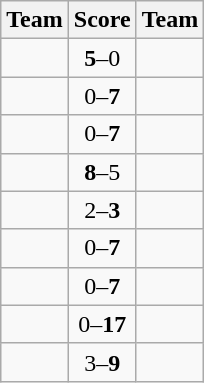<table class="wikitable">
<tr>
<th>Team</th>
<th>Score</th>
<th>Team</th>
</tr>
<tr>
<td><strong></strong></td>
<td align=center><strong>5</strong>–0</td>
<td></td>
</tr>
<tr>
<td></td>
<td align=center>0–<strong>7</strong></td>
<td><strong></strong></td>
</tr>
<tr>
<td></td>
<td align=center>0–<strong>7</strong></td>
<td><strong></strong></td>
</tr>
<tr>
<td><strong></strong></td>
<td align=center><strong>8</strong>–5</td>
<td></td>
</tr>
<tr>
<td></td>
<td align=center>2–<strong>3</strong></td>
<td><strong></strong></td>
</tr>
<tr>
<td></td>
<td align=center>0–<strong>7</strong></td>
<td><strong></strong></td>
</tr>
<tr>
<td></td>
<td align=center>0–<strong>7</strong></td>
<td><strong></strong></td>
</tr>
<tr>
<td></td>
<td align=center>0–<strong>17</strong></td>
<td><strong></strong></td>
</tr>
<tr>
<td></td>
<td align=center>3–<strong>9</strong></td>
<td><strong></strong></td>
</tr>
</table>
